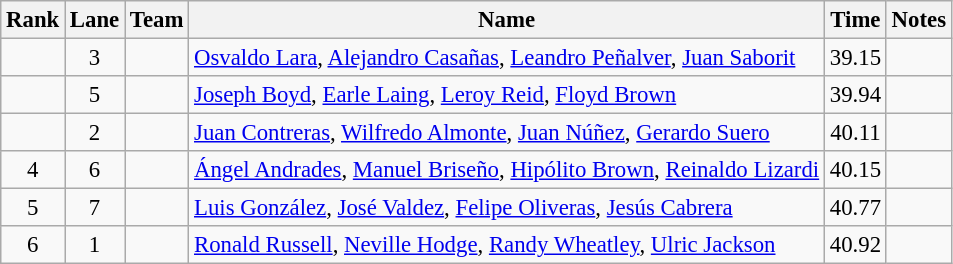<table class="wikitable sortable" style="text-align:center;font-size:95%">
<tr>
<th>Rank</th>
<th>Lane</th>
<th>Team</th>
<th>Name</th>
<th>Time</th>
<th>Notes</th>
</tr>
<tr>
<td></td>
<td>3</td>
<td align=left></td>
<td align=left><a href='#'>Osvaldo Lara</a>, <a href='#'>Alejandro Casañas</a>, <a href='#'>Leandro Peñalver</a>, <a href='#'>Juan Saborit</a></td>
<td>39.15</td>
<td></td>
</tr>
<tr>
<td></td>
<td>5</td>
<td align=left></td>
<td align=left><a href='#'>Joseph Boyd</a>, <a href='#'>Earle Laing</a>, <a href='#'>Leroy Reid</a>, <a href='#'>Floyd Brown</a></td>
<td>39.94</td>
<td></td>
</tr>
<tr>
<td></td>
<td>2</td>
<td align=left></td>
<td align=left><a href='#'>Juan Contreras</a>, <a href='#'>Wilfredo Almonte</a>, <a href='#'>Juan Núñez</a>, <a href='#'>Gerardo Suero</a></td>
<td>40.11</td>
<td></td>
</tr>
<tr>
<td>4</td>
<td>6</td>
<td align=left></td>
<td align=left><a href='#'>Ángel Andrades</a>, <a href='#'>Manuel Briseño</a>, <a href='#'>Hipólito Brown</a>, <a href='#'>Reinaldo Lizardi</a></td>
<td>40.15</td>
<td></td>
</tr>
<tr>
<td>5</td>
<td>7</td>
<td align=left></td>
<td align=left><a href='#'>Luis González</a>, <a href='#'>José Valdez</a>, <a href='#'>Felipe Oliveras</a>, <a href='#'>Jesús Cabrera</a></td>
<td>40.77</td>
<td></td>
</tr>
<tr>
<td>6</td>
<td>1</td>
<td align=left></td>
<td align=left><a href='#'>Ronald Russell</a>, <a href='#'>Neville Hodge</a>, <a href='#'>Randy Wheatley</a>, <a href='#'>Ulric Jackson</a></td>
<td>40.92</td>
<td></td>
</tr>
</table>
